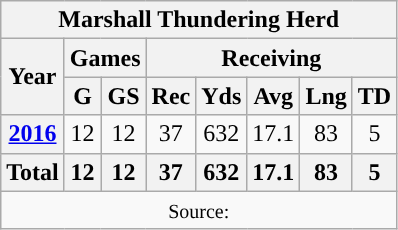<table class="wikitable" style="text-align: center;">
<tr>
<th colspan="8"><strong>Marshall Thundering Herd</strong></th>
</tr>
<tr>
<th rowspan="2">Year</th>
<th colspan="2">Games</th>
<th colspan="5">Receiving</th>
</tr>
<tr>
<th>G</th>
<th>GS</th>
<th>Rec</th>
<th>Yds</th>
<th>Avg</th>
<th>Lng</th>
<th>TD</th>
</tr>
<tr>
<th><a href='#'>2016</a></th>
<td>12</td>
<td>12</td>
<td>37</td>
<td>632</td>
<td>17.1</td>
<td>83</td>
<td>5</td>
</tr>
<tr>
<th>Total</th>
<th>12</th>
<th>12</th>
<th>37</th>
<th>632</th>
<th>17.1</th>
<th>83</th>
<th>5</th>
</tr>
<tr>
<td colspan="8"><small>Source:  </small></td>
</tr>
</table>
